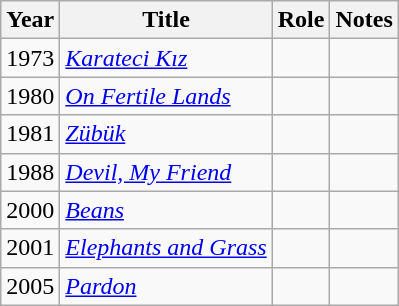<table class="wikitable sortable">
<tr>
<th>Year</th>
<th>Title</th>
<th>Role</th>
<th class="unsortable">Notes</th>
</tr>
<tr>
<td>1973</td>
<td><em><a href='#'>Karateci Kız</a></em></td>
<td></td>
<td></td>
</tr>
<tr>
<td>1980</td>
<td><em><a href='#'>On Fertile Lands</a></em></td>
<td></td>
<td></td>
</tr>
<tr>
<td>1981</td>
<td><em><a href='#'>Zübük</a></em></td>
<td></td>
<td></td>
</tr>
<tr>
<td>1988</td>
<td><em><a href='#'>Devil, My Friend</a></em></td>
<td></td>
<td></td>
</tr>
<tr>
<td>2000</td>
<td><em><a href='#'>Beans</a></em></td>
<td></td>
<td></td>
</tr>
<tr>
<td>2001</td>
<td><em><a href='#'>Elephants and Grass</a></em></td>
<td></td>
<td></td>
</tr>
<tr>
<td>2005</td>
<td><em><a href='#'>Pardon</a></em></td>
<td></td>
<td></td>
</tr>
</table>
